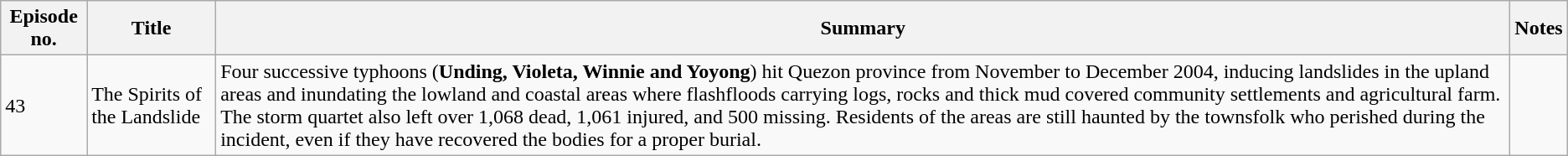<table class="wikitable">
<tr>
<th>Episode no.</th>
<th>Title</th>
<th>Summary</th>
<th>Notes</th>
</tr>
<tr>
<td>43</td>
<td>The Spirits of the Landslide</td>
<td>Four successive typhoons (<strong>Unding, Violeta, Winnie and Yoyong</strong>) hit Quezon province from November to December 2004, inducing landslides in the upland areas and inundating the lowland and coastal areas where flashfloods carrying logs, rocks and thick mud covered community settlements and agricultural farm. The storm quartet also left over 1,068 dead, 1,061 injured, and 500 missing. Residents of the areas are still haunted by the townsfolk who perished during the incident, even if they have recovered the bodies for a proper burial.</td>
<td></td>
</tr>
</table>
